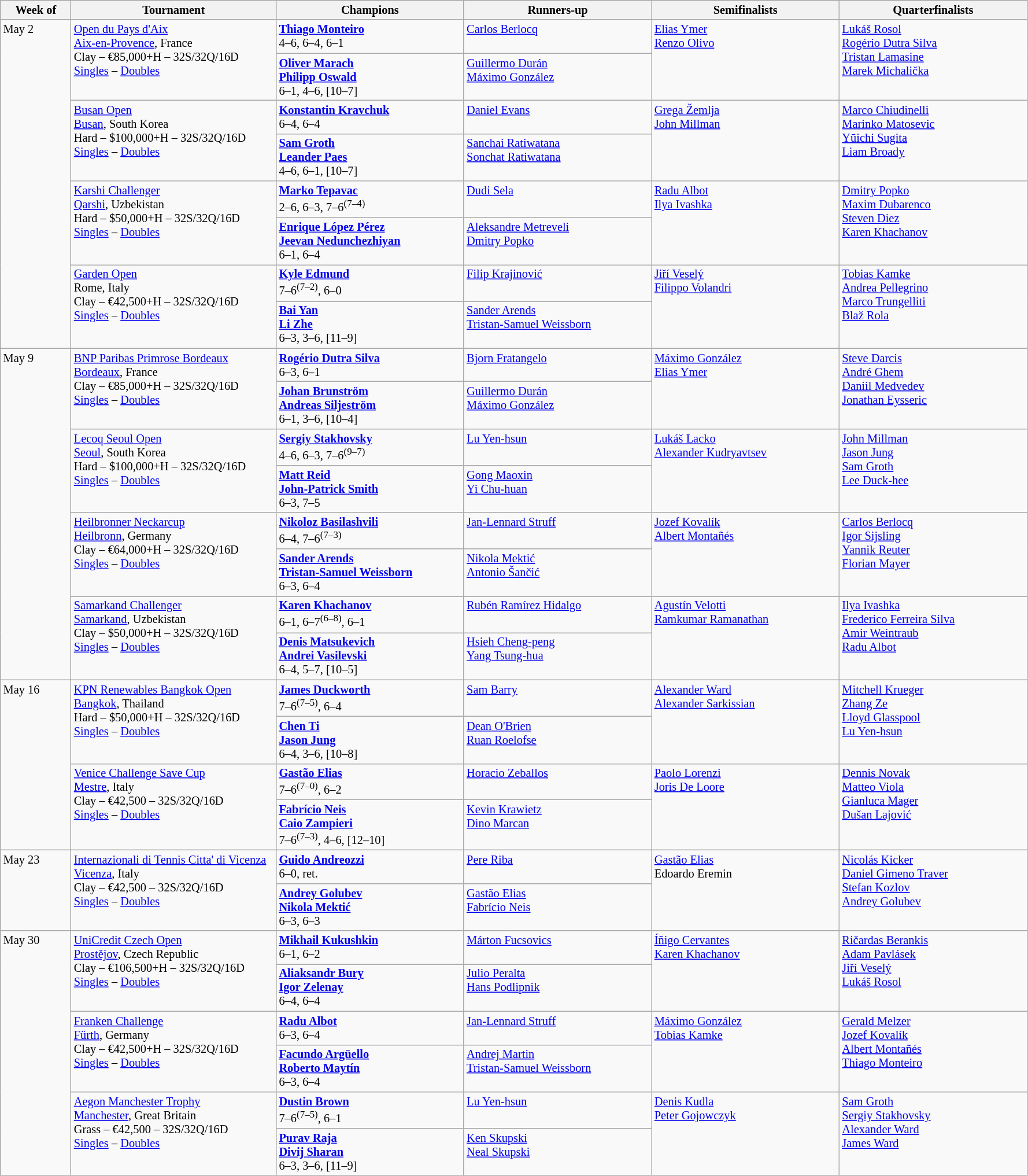<table class="wikitable" style="font-size:85%;">
<tr>
<th width="75">Week of</th>
<th width="230">Tournament</th>
<th width="210">Champions</th>
<th width="210">Runners-up</th>
<th width="210">Semifinalists</th>
<th width="210">Quarterfinalists</th>
</tr>
<tr valign=top>
<td rowspan=8>May 2</td>
<td rowspan=2><a href='#'>Open du Pays d'Aix</a><br><a href='#'>Aix-en-Provence</a>, France<br> Clay – €85,000+H – 32S/32Q/16D<br><a href='#'>Singles</a> – <a href='#'>Doubles</a></td>
<td> <strong><a href='#'>Thiago Monteiro</a></strong> <br> 4–6, 6–4, 6–1</td>
<td> <a href='#'>Carlos Berlocq</a></td>
<td rowspan=2> <a href='#'>Elias Ymer</a> <br>  <a href='#'>Renzo Olivo</a></td>
<td rowspan=2> <a href='#'>Lukáš Rosol</a> <br>  <a href='#'>Rogério Dutra Silva</a> <br>  <a href='#'>Tristan Lamasine</a> <br>  <a href='#'>Marek Michalička</a></td>
</tr>
<tr valign=top>
<td> <strong><a href='#'>Oliver Marach</a></strong> <br>  <strong><a href='#'>Philipp Oswald</a></strong> <br> 6–1, 4–6, [10–7]</td>
<td> <a href='#'>Guillermo Durán</a> <br>  <a href='#'>Máximo González</a></td>
</tr>
<tr valign=top>
<td rowspan=2><a href='#'>Busan Open</a><br><a href='#'>Busan</a>, South Korea<br> Hard – $100,000+H – 32S/32Q/16D<br><a href='#'>Singles</a> – <a href='#'>Doubles</a></td>
<td> <strong><a href='#'>Konstantin Kravchuk</a></strong> <br> 6–4, 6–4</td>
<td> <a href='#'>Daniel Evans</a></td>
<td rowspan=2> <a href='#'>Grega Žemlja</a> <br>  <a href='#'>John Millman</a></td>
<td rowspan=2> <a href='#'>Marco Chiudinelli</a> <br>  <a href='#'>Marinko Matosevic</a> <br>  <a href='#'>Yūichi Sugita</a> <br>  <a href='#'>Liam Broady</a></td>
</tr>
<tr valign=top>
<td> <strong><a href='#'>Sam Groth</a></strong> <br>  <strong><a href='#'>Leander Paes</a></strong> <br> 4–6, 6–1, [10–7]</td>
<td> <a href='#'>Sanchai Ratiwatana</a> <br>  <a href='#'>Sonchat Ratiwatana</a></td>
</tr>
<tr valign=top>
<td rowspan=2><a href='#'>Karshi Challenger</a><br><a href='#'>Qarshi</a>, Uzbekistan<br> Hard – $50,000+H – 32S/32Q/16D<br><a href='#'>Singles</a> – <a href='#'>Doubles</a></td>
<td> <strong><a href='#'>Marko Tepavac</a></strong> <br> 2–6, 6–3, 7–6<sup>(7–4)</sup></td>
<td> <a href='#'>Dudi Sela</a></td>
<td rowspan=2> <a href='#'>Radu Albot</a> <br>  <a href='#'>Ilya Ivashka</a></td>
<td rowspan=2> <a href='#'>Dmitry Popko</a> <br>  <a href='#'>Maxim Dubarenco</a> <br>  <a href='#'>Steven Diez</a> <br>   <a href='#'>Karen Khachanov</a></td>
</tr>
<tr valign=top>
<td> <strong><a href='#'>Enrique López Pérez</a></strong> <br>  <strong><a href='#'>Jeevan Nedunchezhiyan</a></strong> <br> 6–1, 6–4</td>
<td> <a href='#'>Aleksandre Metreveli</a> <br> <a href='#'>Dmitry Popko</a></td>
</tr>
<tr valign=top>
<td rowspan=2><a href='#'>Garden Open</a><br>Rome, Italy<br> Clay – €42,500+H – 32S/32Q/16D<br><a href='#'>Singles</a> – <a href='#'>Doubles</a></td>
<td> <strong><a href='#'>Kyle Edmund</a></strong> <br> 7–6<sup>(7–2)</sup>, 6–0</td>
<td> <a href='#'>Filip Krajinović</a></td>
<td rowspan=2> <a href='#'>Jiří Veselý</a> <br>  <a href='#'>Filippo Volandri</a></td>
<td rowspan=2> <a href='#'>Tobias Kamke</a> <br>  <a href='#'>Andrea Pellegrino</a> <br>  <a href='#'>Marco Trungelliti</a> <br>  <a href='#'>Blaž Rola</a></td>
</tr>
<tr valign=top>
<td> <strong><a href='#'>Bai Yan</a></strong> <br>  <strong><a href='#'>Li Zhe</a></strong> <br> 6–3, 3–6, [11–9]</td>
<td> <a href='#'>Sander Arends</a> <br>  <a href='#'>Tristan-Samuel Weissborn</a></td>
</tr>
<tr valign=top>
<td rowspan=8>May 9</td>
<td rowspan=2><a href='#'>BNP Paribas Primrose Bordeaux</a><br><a href='#'>Bordeaux</a>, France<br> Clay – €85,000+H – 32S/32Q/16D<br><a href='#'>Singles</a> – <a href='#'>Doubles</a></td>
<td> <strong><a href='#'>Rogério Dutra Silva</a></strong> <br> 6–3, 6–1</td>
<td> <a href='#'>Bjorn Fratangelo</a></td>
<td rowspan=2> <a href='#'>Máximo González</a> <br>  <a href='#'>Elias Ymer</a></td>
<td rowspan=2> <a href='#'>Steve Darcis</a> <br>  <a href='#'>André Ghem</a> <br>  <a href='#'>Daniil Medvedev</a> <br>  <a href='#'>Jonathan Eysseric</a></td>
</tr>
<tr valign=top>
<td> <strong><a href='#'>Johan Brunström</a></strong> <br>  <strong><a href='#'>Andreas Siljeström</a></strong> <br> 6–1, 3–6, [10–4]</td>
<td> <a href='#'>Guillermo Durán</a> <br> <a href='#'>Máximo González</a></td>
</tr>
<tr valign=top>
<td rowspan=2><a href='#'>Lecoq Seoul Open</a><br><a href='#'>Seoul</a>, South Korea<br> Hard – $100,000+H – 32S/32Q/16D<br><a href='#'>Singles</a> – <a href='#'>Doubles</a></td>
<td> <strong><a href='#'>Sergiy Stakhovsky</a></strong> <br> 4–6, 6–3, 7–6<sup>(9–7)</sup></td>
<td> <a href='#'>Lu Yen-hsun</a></td>
<td rowspan=2> <a href='#'>Lukáš Lacko</a> <br>  <a href='#'>Alexander Kudryavtsev</a></td>
<td rowspan=2> <a href='#'>John Millman</a> <br>  <a href='#'>Jason Jung</a> <br>  <a href='#'>Sam Groth</a> <br>  <a href='#'>Lee Duck-hee</a></td>
</tr>
<tr valign=top>
<td> <strong><a href='#'>Matt Reid</a></strong> <br>  <strong><a href='#'>John-Patrick Smith</a></strong> <br> 6–3, 7–5</td>
<td> <a href='#'>Gong Maoxin</a> <br> <a href='#'>Yi Chu-huan</a></td>
</tr>
<tr valign=top>
<td rowspan=2><a href='#'>Heilbronner Neckarcup</a><br><a href='#'>Heilbronn</a>, Germany<br> Clay – €64,000+H – 32S/32Q/16D<br><a href='#'>Singles</a> – <a href='#'>Doubles</a></td>
<td> <strong><a href='#'>Nikoloz Basilashvili</a></strong> <br> 6–4, 7–6<sup>(7–3)</sup></td>
<td> <a href='#'>Jan-Lennard Struff</a></td>
<td rowspan=2> <a href='#'>Jozef Kovalík</a> <br>  <a href='#'>Albert Montañés</a></td>
<td rowspan=2> <a href='#'>Carlos Berlocq</a> <br>  <a href='#'>Igor Sijsling</a> <br>  <a href='#'>Yannik Reuter</a> <br>  <a href='#'>Florian Mayer</a></td>
</tr>
<tr valign=top>
<td> <strong><a href='#'>Sander Arends</a></strong> <br>  <strong><a href='#'>Tristan-Samuel Weissborn</a></strong> <br> 6–3, 6–4</td>
<td> <a href='#'>Nikola Mektić</a> <br>  <a href='#'>Antonio Šančić</a></td>
</tr>
<tr valign=top>
<td rowspan=2><a href='#'>Samarkand Challenger</a><br><a href='#'>Samarkand</a>, Uzbekistan<br> Clay – $50,000+H – 32S/32Q/16D<br><a href='#'>Singles</a> – <a href='#'>Doubles</a></td>
<td> <strong><a href='#'>Karen Khachanov</a></strong> <br> 6–1, 6–7<sup>(6–8)</sup>, 6–1</td>
<td> <a href='#'>Rubén Ramírez Hidalgo</a></td>
<td rowspan=2> <a href='#'>Agustín Velotti</a> <br>  <a href='#'>Ramkumar Ramanathan</a></td>
<td rowspan=2> <a href='#'>Ilya Ivashka</a> <br>  <a href='#'>Frederico Ferreira Silva</a> <br>  <a href='#'>Amir Weintraub</a> <br>  <a href='#'>Radu Albot</a></td>
</tr>
<tr valign=top>
<td> <strong><a href='#'>Denis Matsukevich</a></strong> <br>  <strong><a href='#'>Andrei Vasilevski</a></strong> <br> 6–4, 5–7, [10–5]</td>
<td> <a href='#'>Hsieh Cheng-peng</a> <br>  <a href='#'>Yang Tsung-hua</a></td>
</tr>
<tr valign=top>
<td rowspan=4>May 16</td>
<td rowspan=2><a href='#'>KPN Renewables Bangkok Open</a><br><a href='#'>Bangkok</a>, Thailand<br> Hard – $50,000+H – 32S/32Q/16D<br><a href='#'>Singles</a> – <a href='#'>Doubles</a></td>
<td> <strong><a href='#'>James Duckworth</a></strong> <br> 7–6<sup>(7–5)</sup>, 6–4</td>
<td> <a href='#'>Sam Barry</a></td>
<td rowspan=2> <a href='#'>Alexander Ward</a> <br>  <a href='#'>Alexander Sarkissian</a></td>
<td rowspan=2> <a href='#'>Mitchell Krueger</a> <br> <a href='#'>Zhang Ze</a> <br> <a href='#'>Lloyd Glasspool</a> <br>  <a href='#'>Lu Yen-hsun</a></td>
</tr>
<tr valign=top>
<td> <strong><a href='#'>Chen Ti</a></strong><br>  <strong><a href='#'>Jason Jung</a></strong> <br> 6–4, 3–6, [10–8]</td>
<td> <a href='#'>Dean O'Brien</a> <br> <a href='#'>Ruan Roelofse</a></td>
</tr>
<tr valign=top>
<td rowspan=2><a href='#'>Venice Challenge Save Cup</a><br><a href='#'>Mestre</a>, Italy<br> Clay – €42,500 – 32S/32Q/16D<br><a href='#'>Singles</a> – <a href='#'>Doubles</a></td>
<td> <strong><a href='#'>Gastão Elias</a></strong> <br> 7–6<sup>(7–0)</sup>, 6–2</td>
<td> <a href='#'>Horacio Zeballos</a></td>
<td rowspan=2> <a href='#'>Paolo Lorenzi</a> <br>  <a href='#'>Joris De Loore</a></td>
<td rowspan=2> <a href='#'>Dennis Novak</a> <br>  <a href='#'>Matteo Viola</a> <br>  <a href='#'>Gianluca Mager</a> <br>  <a href='#'>Dušan Lajović</a></td>
</tr>
<tr valign=top>
<td> <strong><a href='#'>Fabrício Neis</a></strong> <br>  <strong><a href='#'>Caio Zampieri</a></strong> <br> 7–6<sup>(7–3)</sup>, 4–6, [12–10]</td>
<td> <a href='#'>Kevin Krawietz</a> <br>  <a href='#'>Dino Marcan</a></td>
</tr>
<tr valign=top>
<td rowspan=2>May 23</td>
<td rowspan=2><a href='#'>Internazionali di Tennis Citta' di Vicenza</a><br><a href='#'>Vicenza</a>, Italy<br> Clay – €42,500 – 32S/32Q/16D<br><a href='#'>Singles</a> – <a href='#'>Doubles</a></td>
<td> <strong><a href='#'>Guido Andreozzi</a></strong> <br> 6–0, ret.</td>
<td> <a href='#'>Pere Riba</a></td>
<td rowspan=2> <a href='#'>Gastão Elias</a> <br>  Edoardo Eremin</td>
<td rowspan=2> <a href='#'>Nicolás Kicker</a> <br>  <a href='#'>Daniel Gimeno Traver</a> <br>  <a href='#'>Stefan Kozlov</a><br>  <a href='#'>Andrey Golubev</a></td>
</tr>
<tr valign=top>
<td> <strong><a href='#'>Andrey Golubev</a></strong> <br>  <strong><a href='#'>Nikola Mektić</a></strong> <br> 6–3, 6–3</td>
<td> <a href='#'>Gastão Elias</a> <br>  <a href='#'>Fabrício Neis</a></td>
</tr>
<tr valign=top>
<td rowspan=6>May 30</td>
<td rowspan=2><a href='#'>UniCredit Czech Open</a><br><a href='#'>Prostějov</a>, Czech Republic<br> Clay – €106,500+H – 32S/32Q/16D<br><a href='#'>Singles</a> – <a href='#'>Doubles</a></td>
<td> <strong><a href='#'>Mikhail Kukushkin</a></strong> <br> 6–1, 6–2</td>
<td> <a href='#'>Márton Fucsovics</a></td>
<td rowspan=2> <a href='#'>Íñigo Cervantes</a> <br>  <a href='#'>Karen Khachanov</a></td>
<td rowspan=2> <a href='#'>Ričardas Berankis</a> <br>  <a href='#'>Adam Pavlásek</a> <br>  <a href='#'>Jiří Veselý</a> <br>  <a href='#'>Lukáš Rosol</a></td>
</tr>
<tr valign=top>
<td> <strong><a href='#'>Aliaksandr Bury</a></strong> <br>  <strong><a href='#'>Igor Zelenay</a></strong> <br> 6–4, 6–4</td>
<td> <a href='#'>Julio Peralta</a> <br>  <a href='#'>Hans Podlipnik</a></td>
</tr>
<tr valign=top>
<td rowspan=2><a href='#'>Franken Challenge</a><br><a href='#'>Fürth</a>, Germany<br> Clay – €42,500+H – 32S/32Q/16D<br><a href='#'>Singles</a> – <a href='#'>Doubles</a></td>
<td> <strong><a href='#'>Radu Albot</a></strong> <br> 6–3, 6–4</td>
<td> <a href='#'>Jan-Lennard Struff</a></td>
<td rowspan=2> <a href='#'>Máximo González</a> <br>  <a href='#'>Tobias Kamke</a></td>
<td rowspan=2> <a href='#'>Gerald Melzer</a> <br>  <a href='#'>Jozef Kovalík</a> <br>  <a href='#'>Albert Montañés</a> <br>  <a href='#'>Thiago Monteiro</a></td>
</tr>
<tr valign=top>
<td> <strong><a href='#'>Facundo Argüello</a></strong> <br>  <strong><a href='#'>Roberto Maytín</a></strong> <br> 6–3, 6–4</td>
<td> <a href='#'>Andrej Martin</a> <br>  <a href='#'>Tristan-Samuel Weissborn</a></td>
</tr>
<tr valign=top>
<td rowspan=2><a href='#'>Aegon Manchester Trophy</a><br><a href='#'>Manchester</a>, Great Britain<br> Grass – €42,500 – 32S/32Q/16D<br><a href='#'>Singles</a> – <a href='#'>Doubles</a></td>
<td> <strong><a href='#'>Dustin Brown</a></strong> <br> 7–6<sup>(7–5)</sup>, 6–1</td>
<td> <a href='#'>Lu Yen-hsun</a></td>
<td rowspan=2> <a href='#'>Denis Kudla</a> <br>  <a href='#'>Peter Gojowczyk</a></td>
<td rowspan=2> <a href='#'>Sam Groth</a> <br>   <a href='#'>Sergiy Stakhovsky</a> <br>  <a href='#'>Alexander Ward</a> <br>  <a href='#'>James Ward</a></td>
</tr>
<tr valign=top>
<td> <strong><a href='#'>Purav Raja</a></strong> <br>  <strong><a href='#'>Divij Sharan</a></strong> <br> 6–3, 3–6, [11–9]</td>
<td> <a href='#'>Ken Skupski</a> <br>  <a href='#'>Neal Skupski</a></td>
</tr>
</table>
